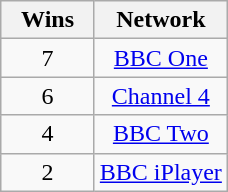<table class="wikitable floatright" style="text-align:center;">
<tr>
<th scope="col" style="width:55px;">Wins</th>
<th scope="col" style="text-align:center;">Network</th>
</tr>
<tr>
<td scope=row style="text-align:center">7</td>
<td><a href='#'>BBC One</a></td>
</tr>
<tr>
<td scope=row style="text-align:center">6</td>
<td><a href='#'>Channel 4</a></td>
</tr>
<tr>
<td scope=row style="text-align:center">4</td>
<td><a href='#'>BBC Two</a></td>
</tr>
<tr>
<td scope=row style="text-align:center">2</td>
<td><a href='#'>BBC iPlayer</a></td>
</tr>
</table>
